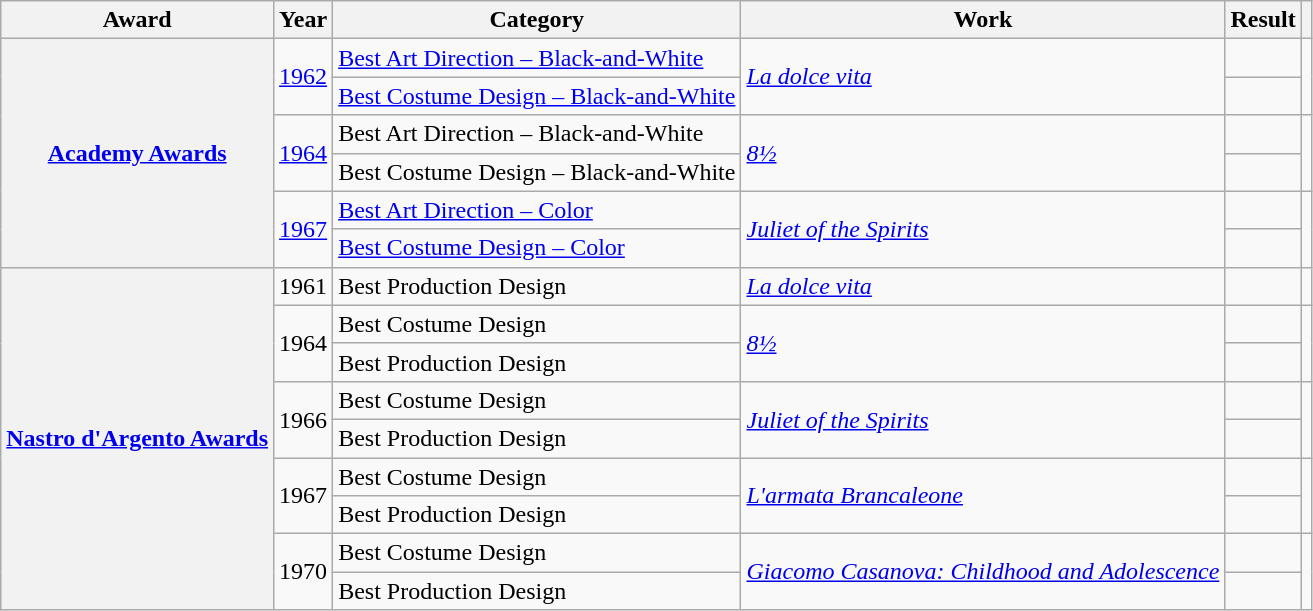<table class="wikitable">
<tr>
<th>Award</th>
<th>Year</th>
<th>Category</th>
<th>Work</th>
<th>Result</th>
<th class="unsortable"></th>
</tr>
<tr>
<th rowspan="6" scope="row" style="text-align:center;"><a href='#'>Academy Awards</a></th>
<td rowspan="2", style="text-align:center;"><a href='#'>1962</a></td>
<td><a href='#'>Best Art Direction – Black-and-White</a></td>
<td rowspan="2"><em><a href='#'>La dolce vita</a></em></td>
<td></td>
<td rowspan="2", style="text-align:center;"></td>
</tr>
<tr>
<td><a href='#'>Best Costume Design – Black-and-White</a></td>
<td></td>
</tr>
<tr>
<td rowspan="2", style="text-align:center;"><a href='#'>1964</a></td>
<td>Best Art Direction – Black-and-White</td>
<td rowspan="2"><em><a href='#'>8½</a></em></td>
<td></td>
<td rowspan="2", style="text-align:center;"></td>
</tr>
<tr>
<td>Best Costume Design – Black-and-White</td>
<td></td>
</tr>
<tr>
<td rowspan="2", style="text-align:center;"><a href='#'>1967</a></td>
<td><a href='#'>Best Art Direction – Color</a></td>
<td rowspan="2"><em><a href='#'>Juliet of the Spirits</a></em></td>
<td></td>
<td rowspan="2", style="text-align:center;"></td>
</tr>
<tr>
<td><a href='#'>Best Costume Design – Color</a></td>
<td></td>
</tr>
<tr>
<th rowspan="9" scope="row" style="text-align:center;"><a href='#'>Nastro d'Argento Awards</a></th>
<td style="text-align:center;">1961</td>
<td>Best Production Design</td>
<td><em><a href='#'>La dolce vita</a></em></td>
<td></td>
<td style="text-align:center;"></td>
</tr>
<tr>
<td rowspan="2", style="text-align:center;">1964</td>
<td>Best Costume Design</td>
<td rowspan="2"><em><a href='#'>8½</a></em></td>
<td></td>
<td rowspan="2", style="text-align:center;"></td>
</tr>
<tr>
<td>Best Production Design</td>
<td></td>
</tr>
<tr>
<td rowspan="2", style="text-align:center;">1966</td>
<td>Best Costume Design</td>
<td rowspan="2"><em><a href='#'>Juliet of the Spirits</a></em></td>
<td></td>
<td rowspan="2", style="text-align:center;"></td>
</tr>
<tr>
<td>Best Production Design</td>
<td></td>
</tr>
<tr>
<td rowspan="2", style="text-align:center;">1967</td>
<td>Best Costume Design</td>
<td rowspan="2"><em><a href='#'>L'armata Brancaleone</a></em></td>
<td></td>
<td rowspan="2", style="text-align:center;"></td>
</tr>
<tr>
<td>Best Production Design</td>
<td></td>
</tr>
<tr>
<td rowspan="2", style="text-align:center;">1970</td>
<td>Best Costume Design</td>
<td rowspan="2"><em><a href='#'>Giacomo Casanova: Childhood and Adolescence</a></em></td>
<td></td>
<td rowspan="2", style="text-align:center;"></td>
</tr>
<tr>
<td>Best Production Design</td>
<td></td>
</tr>
</table>
